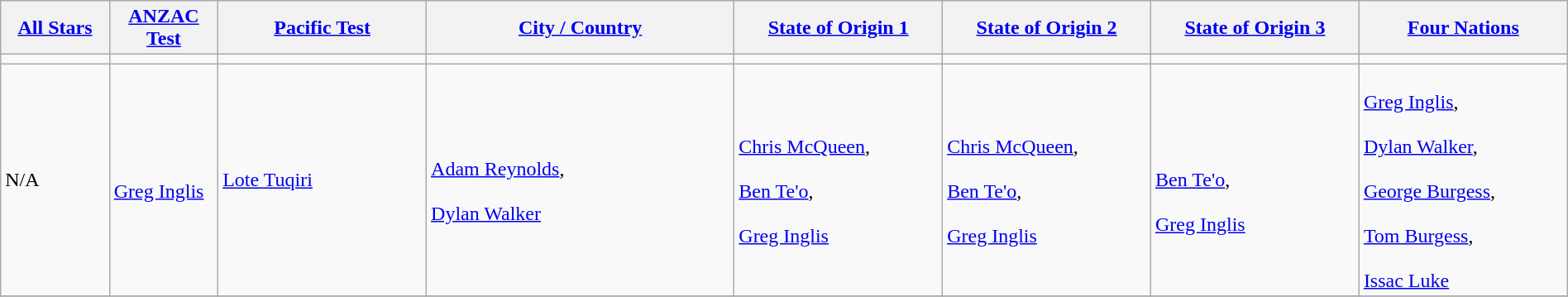<table class="wikitable" style="width:100%;">
<tr style="background:#FFF;">
<th style="width:5em"><a href='#'>All Stars</a></th>
<th style="width:5em"><a href='#'>ANZAC Test</a></th>
<th style="width:10em"><a href='#'>Pacific Test</a></th>
<th style="width:15em"><a href='#'>City / Country</a></th>
<th style="width:10em"><a href='#'>State of Origin 1</a></th>
<th style="width:10em"><a href='#'>State of Origin 2</a></th>
<th style="width:10em"><a href='#'>State of Origin 3</a></th>
<th style="width:10em"><a href='#'>Four Nations</a></th>
</tr>
<tr>
<td></td>
<td></td>
<td></td>
<td></td>
<td></td>
<td></td>
<td></td>
<td></td>
</tr>
<tr>
<td>N/A</td>
<td><br>  <a href='#'>Greg Inglis</a> <br></td>
<td> <a href='#'>Lote Tuqiri</a></td>
<td><br>   <a href='#'>Adam Reynolds</a>, <br> <br>   <a href='#'>Dylan Walker</a> <br></td>
<td><br>  <a href='#'>Chris McQueen</a>, <br> <br> <a href='#'>Ben Te'o</a>, <br> <br>  <a href='#'>Greg Inglis</a></td>
<td><br>  <a href='#'>Chris McQueen</a>, <br> <br> <a href='#'>Ben Te'o</a>, <br> <br>  <a href='#'>Greg Inglis</a></td>
<td><br> <br> <a href='#'>Ben Te'o</a>, <br> <br>  <a href='#'>Greg Inglis</a></td>
<td><br>  <a href='#'>Greg Inglis</a>, <br> <br>  <a href='#'>Dylan Walker</a>, <br> <br>   <a href='#'>George Burgess</a>, <br> <br> <a href='#'>Tom Burgess</a>, <br> <br>  <a href='#'>Issac Luke</a> <br></td>
</tr>
<tr>
</tr>
</table>
